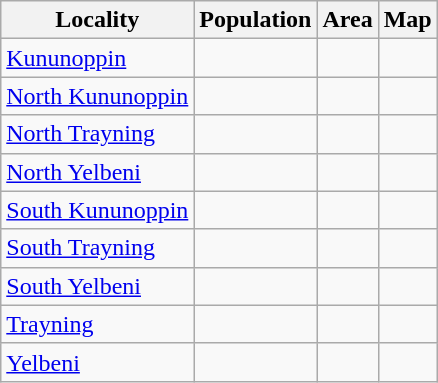<table class="wikitable sortable">
<tr>
<th>Locality</th>
<th data-sort-type=number>Population</th>
<th data-sort-type=number>Area</th>
<th>Map</th>
</tr>
<tr>
<td><a href='#'>Kununoppin</a></td>
<td></td>
<td></td>
<td></td>
</tr>
<tr>
<td><a href='#'>North Kununoppin</a></td>
<td></td>
<td></td>
<td></td>
</tr>
<tr>
<td><a href='#'>North Trayning</a></td>
<td></td>
<td></td>
<td></td>
</tr>
<tr>
<td><a href='#'>North Yelbeni</a></td>
<td></td>
<td></td>
<td></td>
</tr>
<tr>
<td><a href='#'>South Kununoppin</a></td>
<td></td>
<td></td>
<td></td>
</tr>
<tr>
<td><a href='#'>South Trayning</a></td>
<td></td>
<td></td>
<td></td>
</tr>
<tr>
<td><a href='#'>South Yelbeni</a></td>
<td></td>
<td></td>
<td></td>
</tr>
<tr>
<td><a href='#'>Trayning</a></td>
<td></td>
<td></td>
<td></td>
</tr>
<tr>
<td><a href='#'>Yelbeni</a></td>
<td></td>
<td></td>
<td></td>
</tr>
</table>
